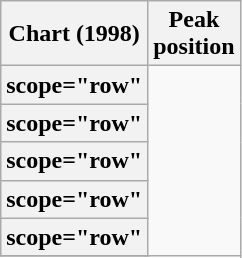<table class="wikitable sortable plainrowheaders" style="text-align:center;">
<tr>
<th scope="col">Chart (1998)</th>
<th scope="col">Peak<br>position</th>
</tr>
<tr>
<th>scope="row" </th>
</tr>
<tr>
<th>scope="row" </th>
</tr>
<tr>
<th>scope="row" </th>
</tr>
<tr>
<th>scope="row" </th>
</tr>
<tr>
<th>scope="row" </th>
</tr>
<tr>
</tr>
</table>
